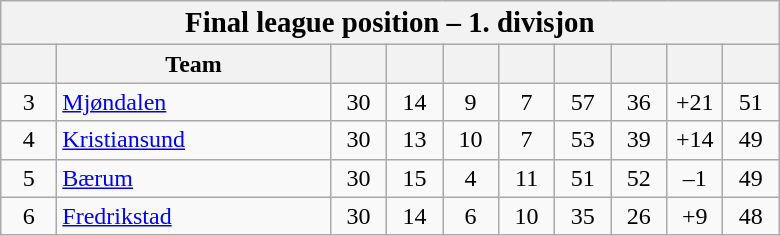<table class="wikitable" style="text-align:center">
<tr>
<th colspan=10><big>Final league position – 1. divisjon</big></th>
</tr>
<tr>
<th width="30"></th>
<th width="175">Team</th>
<th width="30"></th>
<th width="30"></th>
<th width="30"></th>
<th width="30"></th>
<th width="30"></th>
<th width="30"></th>
<th width="30"></th>
<th width="30"></th>
</tr>
<tr>
<td>3</td>
<td align=left><a href='#'>Mjøndalen</a></td>
<td>30</td>
<td>14</td>
<td>9</td>
<td>7</td>
<td>57</td>
<td>36</td>
<td>+21</td>
<td>51</td>
</tr>
<tr>
<td>4</td>
<td align=left><a href='#'>Kristiansund</a></td>
<td>30</td>
<td>13</td>
<td>10</td>
<td>7</td>
<td>53</td>
<td>39</td>
<td>+14</td>
<td>49</td>
</tr>
<tr>
<td>5</td>
<td align=left><a href='#'>Bærum</a></td>
<td>30</td>
<td>15</td>
<td>4</td>
<td>11</td>
<td>51</td>
<td>52</td>
<td>–1</td>
<td>49</td>
</tr>
<tr>
<td>6</td>
<td align=left><a href='#'>Fredrikstad</a></td>
<td>30</td>
<td>14</td>
<td>6</td>
<td>10</td>
<td>35</td>
<td>26</td>
<td>+9</td>
<td>48</td>
</tr>
</table>
